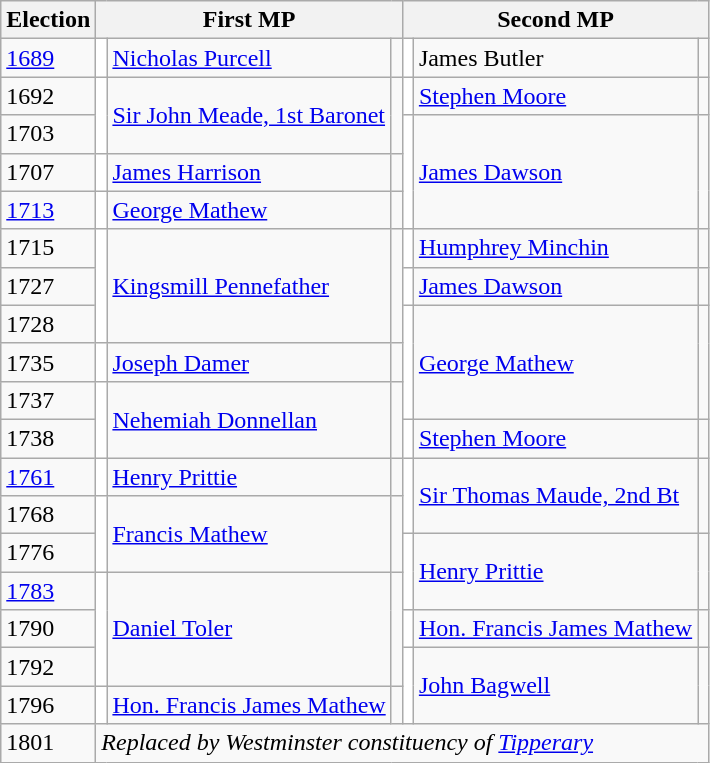<table class="wikitable">
<tr>
<th>Election</th>
<th colspan=3>First MP</th>
<th colspan=3>Second MP</th>
</tr>
<tr>
<td><a href='#'>1689</a></td>
<td style="background-color: white"></td>
<td><a href='#'>Nicholas Purcell</a></td>
<td></td>
<td style="background-color: white"></td>
<td>James Butler</td>
<td></td>
</tr>
<tr>
<td>1692</td>
<td rowspan="2" style="background-color: white"></td>
<td rowspan="2"><a href='#'>Sir John Meade, 1st Baronet</a> </td>
<td rowspan="2"></td>
<td style="background-color: white"></td>
<td><a href='#'>Stephen Moore</a></td>
<td></td>
</tr>
<tr>
<td>1703</td>
<td rowspan="3" style="background-color: white"></td>
<td rowspan="3"><a href='#'>James Dawson</a></td>
<td rowspan="3"></td>
</tr>
<tr>
<td>1707</td>
<td style="background-color: white"></td>
<td><a href='#'>James Harrison</a></td>
<td></td>
</tr>
<tr>
<td><a href='#'>1713</a></td>
<td style="background-color: white"></td>
<td><a href='#'>George Mathew</a></td>
<td></td>
</tr>
<tr>
<td>1715</td>
<td rowspan="3" style="background-color: white"></td>
<td rowspan="3"><a href='#'>Kingsmill Pennefather</a></td>
<td rowspan="3"></td>
<td style="background-color: white"></td>
<td><a href='#'>Humphrey Minchin</a></td>
<td></td>
</tr>
<tr>
<td>1727</td>
<td style="background-color: white"></td>
<td><a href='#'>James Dawson</a></td>
<td></td>
</tr>
<tr>
<td>1728</td>
<td rowspan="3" style="background-color: white"></td>
<td rowspan="3"><a href='#'>George Mathew</a></td>
<td rowspan="3"></td>
</tr>
<tr>
<td>1735</td>
<td style="background-color: white"></td>
<td><a href='#'>Joseph Damer</a></td>
<td></td>
</tr>
<tr>
<td>1737</td>
<td rowspan="2" style="background-color: white"></td>
<td rowspan="2"><a href='#'>Nehemiah Donnellan</a></td>
<td rowspan="2"></td>
</tr>
<tr>
<td>1738</td>
<td style="background-color: white"></td>
<td><a href='#'>Stephen Moore</a></td>
<td></td>
</tr>
<tr>
<td><a href='#'>1761</a></td>
<td style="background-color: white"></td>
<td><a href='#'>Henry Prittie</a></td>
<td></td>
<td rowspan="2" style="background-color: white"></td>
<td rowspan="2"><a href='#'>Sir Thomas Maude, 2nd Bt</a></td>
<td rowspan="2"></td>
</tr>
<tr>
<td>1768</td>
<td rowspan="2" style="background-color: white"></td>
<td rowspan="2"><a href='#'>Francis Mathew</a></td>
<td rowspan="2"></td>
</tr>
<tr>
<td>1776</td>
<td rowspan="2" style="background-color: white"></td>
<td rowspan="2"><a href='#'>Henry Prittie</a></td>
<td rowspan="2"></td>
</tr>
<tr>
<td><a href='#'>1783</a></td>
<td rowspan="3" style="background-color: white"></td>
<td rowspan="3"><a href='#'>Daniel Toler</a></td>
<td rowspan="3"></td>
</tr>
<tr>
<td>1790</td>
<td style="background-color: white"></td>
<td><a href='#'>Hon. Francis James Mathew</a></td>
<td></td>
</tr>
<tr>
<td>1792</td>
<td rowspan="2" style="background-color: white"></td>
<td rowspan="2"><a href='#'>John Bagwell</a></td>
<td rowspan="2"></td>
</tr>
<tr>
<td>1796</td>
<td style="background-color: white"></td>
<td><a href='#'>Hon. Francis James Mathew</a></td>
<td></td>
</tr>
<tr>
<td>1801</td>
<td colspan = "6"><em>Replaced by Westminster constituency of <a href='#'>Tipperary</a></em></td>
</tr>
</table>
